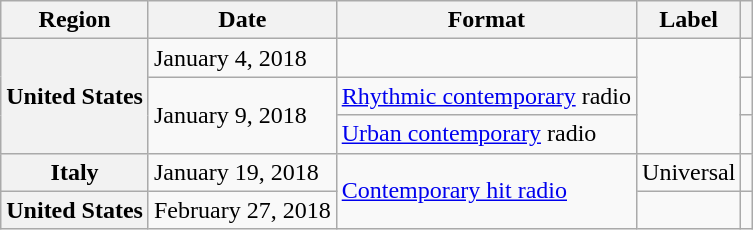<table class="wikitable plainrowheaders">
<tr>
<th scope="col">Region</th>
<th scope="col">Date</th>
<th scope="col">Format</th>
<th scope="col" class="unsortable">Label</th>
<th scope="col" class="unsortable"></th>
</tr>
<tr>
<th scope="row" rowspan="3">United States</th>
<td>January 4, 2018</td>
<td></td>
<td rowspan="3"></td>
<td></td>
</tr>
<tr>
<td rowspan="2">January 9, 2018</td>
<td><a href='#'>Rhythmic contemporary</a> radio</td>
<td style="text-align:center;"></td>
</tr>
<tr>
<td><a href='#'>Urban contemporary</a> radio</td>
<td style="text-align:center;"></td>
</tr>
<tr>
<th scope="row">Italy</th>
<td>January 19, 2018</td>
<td rowspan="2"><a href='#'>Contemporary hit radio</a></td>
<td>Universal</td>
<td style="text-align:center;"></td>
</tr>
<tr>
<th scope="row">United States</th>
<td>February 27, 2018</td>
<td></td>
<td style="text-align:center;"></td>
</tr>
</table>
